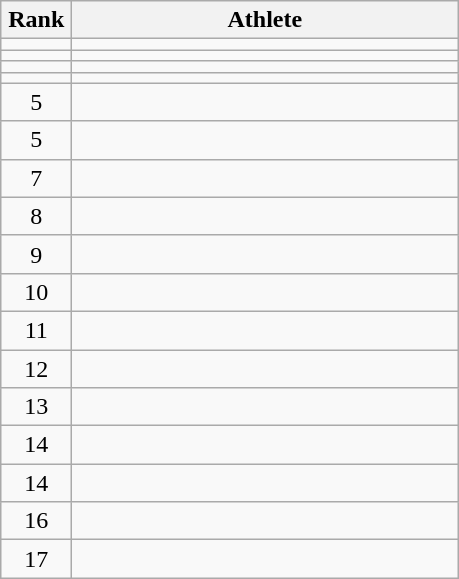<table class="wikitable" style="text-align: center;">
<tr>
<th width=40>Rank</th>
<th width=250>Athlete</th>
</tr>
<tr>
<td></td>
<td align="left"></td>
</tr>
<tr>
<td></td>
<td align="left"></td>
</tr>
<tr>
<td></td>
<td align="left"></td>
</tr>
<tr>
<td></td>
<td align="left"></td>
</tr>
<tr>
<td>5</td>
<td align="left"></td>
</tr>
<tr>
<td>5</td>
<td align="left"></td>
</tr>
<tr>
<td>7</td>
<td align="left"></td>
</tr>
<tr>
<td>8</td>
<td align="left"></td>
</tr>
<tr>
<td>9</td>
<td align="left"></td>
</tr>
<tr>
<td>10</td>
<td align="left"></td>
</tr>
<tr>
<td>11</td>
<td align="left"></td>
</tr>
<tr>
<td>12</td>
<td align="left"></td>
</tr>
<tr>
<td>13</td>
<td align="left"></td>
</tr>
<tr>
<td>14</td>
<td align="left"></td>
</tr>
<tr>
<td>14</td>
<td align="left"></td>
</tr>
<tr>
<td>16</td>
<td align="left"></td>
</tr>
<tr>
<td>17</td>
<td align="left"></td>
</tr>
</table>
